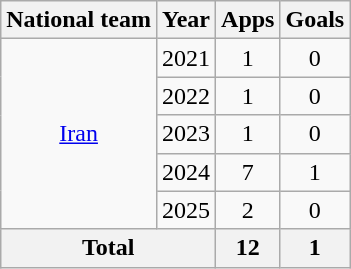<table class="wikitable" style="text-align:center">
<tr>
<th>National team</th>
<th>Year</th>
<th>Apps</th>
<th>Goals</th>
</tr>
<tr>
<td rowspan="5"><a href='#'>Iran</a></td>
<td>2021</td>
<td>1</td>
<td>0</td>
</tr>
<tr>
<td>2022</td>
<td>1</td>
<td>0</td>
</tr>
<tr>
<td>2023</td>
<td>1</td>
<td>0</td>
</tr>
<tr>
<td>2024</td>
<td>7</td>
<td>1</td>
</tr>
<tr>
<td>2025</td>
<td>2</td>
<td>0</td>
</tr>
<tr>
<th colspan="2">Total</th>
<th>12</th>
<th>1</th>
</tr>
</table>
